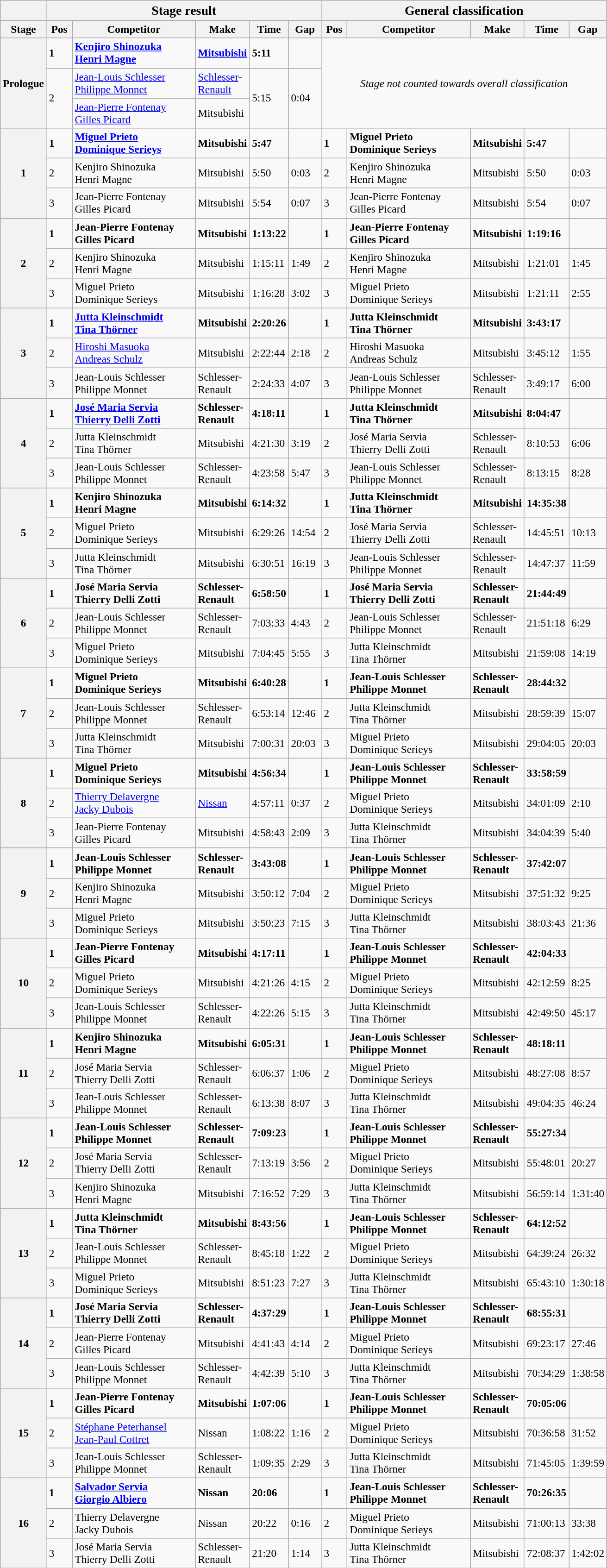<table class="wikitable" style="font-size:97%;">
<tr>
<th></th>
<th colspan=5><big>Stage result </big></th>
<th colspan=5><big>General classification</big></th>
</tr>
<tr>
<th width="40px">Stage</th>
<th width="30px">Pos</th>
<th width="170px">Competitor</th>
<th width="50px">Make</th>
<th width="40px">Time</th>
<th width="40px">Gap</th>
<th width="30px">Pos</th>
<th width="170px">Competitor</th>
<th width="50px">Make</th>
<th width="40px">Time</th>
<th width="40px">Gap</th>
</tr>
<tr>
<th rowspan=3><strong>Prologue</strong></th>
<td><strong>1</strong></td>
<td><strong> <a href='#'>Kenjiro Shinozuka</a><br> <a href='#'>Henri Magne</a></strong></td>
<td><strong><a href='#'>Mitsubishi</a></strong></td>
<td><strong>5:11</strong></td>
<td></td>
<td colspan=5 rowspan=3 align=center><em>Stage not counted towards overall classification</em></td>
</tr>
<tr>
<td rowspan=2>2</td>
<td> <a href='#'>Jean-Louis Schlesser</a><br> <a href='#'>Philippe Monnet</a></td>
<td><a href='#'>Schlesser</a>-<a href='#'>Renault</a></td>
<td rowspan=2>5:15</td>
<td rowspan=2>0:04</td>
</tr>
<tr>
<td> <a href='#'>Jean-Pierre Fontenay</a><br> <a href='#'>Gilles Picard</a></td>
<td>Mitsubishi</td>
</tr>
<tr>
<th rowspan=3><strong>1</strong></th>
<td><strong>1</strong></td>
<td><strong> <a href='#'>Miguel Prieto</a><br> <a href='#'>Dominique Serieys</a></strong></td>
<td><strong>Mitsubishi</strong></td>
<td><strong>5:47</strong></td>
<td></td>
<td><strong>1</strong></td>
<td><strong> Miguel Prieto<br> Dominique Serieys</strong></td>
<td><strong>Mitsubishi</strong></td>
<td><strong>5:47</strong></td>
<td></td>
</tr>
<tr>
<td>2</td>
<td> Kenjiro Shinozuka<br> Henri Magne</td>
<td>Mitsubishi</td>
<td>5:50</td>
<td>0:03</td>
<td>2</td>
<td> Kenjiro Shinozuka<br> Henri Magne</td>
<td>Mitsubishi</td>
<td>5:50</td>
<td>0:03</td>
</tr>
<tr>
<td>3</td>
<td> Jean-Pierre Fontenay<br> Gilles Picard</td>
<td>Mitsubishi</td>
<td>5:54</td>
<td>0:07</td>
<td>3</td>
<td> Jean-Pierre Fontenay<br> Gilles Picard</td>
<td>Mitsubishi</td>
<td>5:54</td>
<td>0:07</td>
</tr>
<tr>
<th rowspan=3><strong>2</strong></th>
<td><strong>1</strong></td>
<td><strong> Jean-Pierre Fontenay<br> Gilles Picard</strong></td>
<td><strong>Mitsubishi</strong></td>
<td><strong>1:13:22</strong></td>
<td></td>
<td><strong>1</strong></td>
<td><strong> Jean-Pierre Fontenay<br> Gilles Picard</strong></td>
<td><strong>Mitsubishi</strong></td>
<td><strong>1:19:16</strong></td>
<td></td>
</tr>
<tr>
<td>2</td>
<td> Kenjiro Shinozuka<br> Henri Magne</td>
<td>Mitsubishi</td>
<td>1:15:11</td>
<td>1:49</td>
<td>2</td>
<td> Kenjiro Shinozuka<br> Henri Magne</td>
<td>Mitsubishi</td>
<td>1:21:01</td>
<td>1:45</td>
</tr>
<tr>
<td>3</td>
<td> Miguel Prieto<br> Dominique Serieys</td>
<td>Mitsubishi</td>
<td>1:16:28</td>
<td>3:02</td>
<td>3</td>
<td> Miguel Prieto<br> Dominique Serieys</td>
<td>Mitsubishi</td>
<td>1:21:11</td>
<td>2:55</td>
</tr>
<tr>
<th rowspan=3><strong>3</strong></th>
<td><strong>1</strong></td>
<td><strong> <a href='#'>Jutta Kleinschmidt</a><br> <a href='#'>Tina Thörner</a></strong></td>
<td><strong>Mitsubishi</strong></td>
<td><strong>2:20:26</strong></td>
<td></td>
<td><strong>1</strong></td>
<td><strong> Jutta Kleinschmidt<br> Tina Thörner</strong></td>
<td><strong>Mitsubishi</strong></td>
<td><strong>3:43:17</strong></td>
<td></td>
</tr>
<tr>
<td>2</td>
<td> <a href='#'>Hiroshi Masuoka</a><br> <a href='#'>Andreas Schulz</a></td>
<td>Mitsubishi</td>
<td>2:22:44</td>
<td>2:18</td>
<td>2</td>
<td> Hiroshi Masuoka<br> Andreas Schulz</td>
<td>Mitsubishi</td>
<td>3:45:12</td>
<td>1:55</td>
</tr>
<tr>
<td>3</td>
<td> Jean-Louis Schlesser<br> Philippe Monnet</td>
<td>Schlesser-Renault</td>
<td>2:24:33</td>
<td>4:07</td>
<td>3</td>
<td> Jean-Louis Schlesser<br> Philippe Monnet</td>
<td>Schlesser-Renault</td>
<td>3:49:17</td>
<td>6:00</td>
</tr>
<tr>
<th rowspan=3><strong>4</strong></th>
<td><strong>1</strong></td>
<td><strong> <a href='#'>José Maria Servia</a><br> <a href='#'>Thierry Delli Zotti</a></strong></td>
<td><strong>Schlesser-Renault</strong></td>
<td><strong>4:18:11</strong></td>
<td></td>
<td><strong>1</strong></td>
<td><strong> Jutta Kleinschmidt<br> Tina Thörner</strong></td>
<td><strong>Mitsubishi</strong></td>
<td><strong>8:04:47</strong></td>
<td></td>
</tr>
<tr>
<td>2</td>
<td> Jutta Kleinschmidt<br> Tina Thörner</td>
<td>Mitsubishi</td>
<td>4:21:30</td>
<td>3:19</td>
<td>2</td>
<td> José Maria Servia<br> Thierry Delli Zotti</td>
<td>Schlesser-Renault</td>
<td>8:10:53</td>
<td>6:06</td>
</tr>
<tr>
<td>3</td>
<td> Jean-Louis Schlesser<br> Philippe Monnet</td>
<td>Schlesser-Renault</td>
<td>4:23:58</td>
<td>5:47</td>
<td>3</td>
<td> Jean-Louis Schlesser<br> Philippe Monnet</td>
<td>Schlesser-Renault</td>
<td>8:13:15</td>
<td>8:28</td>
</tr>
<tr>
<th rowspan=3><strong>5</strong></th>
<td><strong>1</strong></td>
<td><strong> Kenjiro Shinozuka<br> Henri Magne</strong></td>
<td><strong>Mitsubishi</strong></td>
<td><strong>6:14:32</strong></td>
<td></td>
<td><strong>1</strong></td>
<td><strong> Jutta Kleinschmidt<br> Tina Thörner</strong></td>
<td><strong>Mitsubishi</strong></td>
<td><strong>14:35:38</strong></td>
<td></td>
</tr>
<tr>
<td>2</td>
<td> Miguel Prieto<br> Dominique Serieys</td>
<td>Mitsubishi</td>
<td>6:29:26</td>
<td>14:54</td>
<td>2</td>
<td> José Maria Servia<br> Thierry Delli Zotti</td>
<td>Schlesser-Renault</td>
<td>14:45:51</td>
<td>10:13</td>
</tr>
<tr>
<td>3</td>
<td> Jutta Kleinschmidt<br> Tina Thörner</td>
<td>Mitsubishi</td>
<td>6:30:51</td>
<td>16:19</td>
<td>3</td>
<td> Jean-Louis Schlesser<br> Philippe Monnet</td>
<td>Schlesser-Renault</td>
<td>14:47:37</td>
<td>11:59</td>
</tr>
<tr>
<th rowspan=3><strong>6</strong></th>
<td><strong>1</strong></td>
<td><strong> José Maria Servia<br> Thierry Delli Zotti</strong></td>
<td><strong>Schlesser-Renault</strong></td>
<td><strong>6:58:50</strong></td>
<td></td>
<td><strong>1</strong></td>
<td><strong> José Maria Servia<br> Thierry Delli Zotti</strong></td>
<td><strong>Schlesser-Renault</strong></td>
<td><strong>21:44:49</strong></td>
<td></td>
</tr>
<tr>
<td>2</td>
<td> Jean-Louis Schlesser<br> Philippe Monnet</td>
<td>Schlesser-Renault</td>
<td>7:03:33</td>
<td>4:43</td>
<td>2</td>
<td> Jean-Louis Schlesser<br> Philippe Monnet</td>
<td>Schlesser-Renault</td>
<td>21:51:18</td>
<td>6:29</td>
</tr>
<tr>
<td>3</td>
<td> Miguel Prieto<br> Dominique Serieys</td>
<td>Mitsubishi</td>
<td>7:04:45</td>
<td>5:55</td>
<td>3</td>
<td> Jutta Kleinschmidt<br> Tina Thörner</td>
<td>Mitsubishi</td>
<td>21:59:08</td>
<td>14:19</td>
</tr>
<tr>
<th rowspan=3><strong>7</strong></th>
<td><strong>1</strong></td>
<td><strong> Miguel Prieto<br> Dominique Serieys</strong></td>
<td><strong>Mitsubishi</strong></td>
<td><strong>6:40:28</strong></td>
<td></td>
<td><strong>1</strong></td>
<td><strong> Jean-Louis Schlesser<br> Philippe Monnet</strong></td>
<td><strong>Schlesser-Renault</strong></td>
<td><strong>28:44:32</strong></td>
<td></td>
</tr>
<tr>
<td>2</td>
<td> Jean-Louis Schlesser<br> Philippe Monnet</td>
<td>Schlesser-Renault</td>
<td>6:53:14</td>
<td>12:46</td>
<td>2</td>
<td> Jutta Kleinschmidt<br> Tina Thörner</td>
<td>Mitsubishi</td>
<td>28:59:39</td>
<td>15:07</td>
</tr>
<tr>
<td>3</td>
<td> Jutta Kleinschmidt<br> Tina Thörner</td>
<td>Mitsubishi</td>
<td>7:00:31</td>
<td>20:03</td>
<td>3</td>
<td> Miguel Prieto<br> Dominique Serieys</td>
<td>Mitsubishi</td>
<td>29:04:05</td>
<td>20:03</td>
</tr>
<tr>
<th rowspan=3><strong>8</strong></th>
<td><strong>1</strong></td>
<td><strong> Miguel Prieto<br> Dominique Serieys</strong></td>
<td><strong>Mitsubishi</strong></td>
<td><strong>4:56:34</strong></td>
<td></td>
<td><strong>1</strong></td>
<td><strong> Jean-Louis Schlesser<br> Philippe Monnet</strong></td>
<td><strong>Schlesser-Renault</strong></td>
<td><strong>33:58:59</strong></td>
<td></td>
</tr>
<tr>
<td>2</td>
<td> <a href='#'>Thierry Delavergne</a><br> <a href='#'>Jacky Dubois</a></td>
<td><a href='#'>Nissan</a></td>
<td>4:57:11</td>
<td>0:37</td>
<td>2</td>
<td> Miguel Prieto<br> Dominique Serieys</td>
<td>Mitsubishi</td>
<td>34:01:09</td>
<td>2:10</td>
</tr>
<tr>
<td>3</td>
<td> Jean-Pierre Fontenay<br> Gilles Picard</td>
<td>Mitsubishi</td>
<td>4:58:43</td>
<td>2:09</td>
<td>3</td>
<td> Jutta Kleinschmidt<br> Tina Thörner</td>
<td>Mitsubishi</td>
<td>34:04:39</td>
<td>5:40</td>
</tr>
<tr>
<th rowspan=3><strong>9</strong></th>
<td><strong>1</strong></td>
<td><strong> Jean-Louis Schlesser<br> Philippe Monnet</strong></td>
<td><strong>Schlesser-Renault</strong></td>
<td><strong>3:43:08</strong></td>
<td></td>
<td><strong>1</strong></td>
<td><strong> Jean-Louis Schlesser<br> Philippe Monnet</strong></td>
<td><strong>Schlesser-Renault</strong></td>
<td><strong>37:42:07</strong></td>
<td></td>
</tr>
<tr>
<td>2</td>
<td> Kenjiro Shinozuka<br> Henri Magne</td>
<td>Mitsubishi</td>
<td>3:50:12</td>
<td>7:04</td>
<td>2</td>
<td> Miguel Prieto<br> Dominique Serieys</td>
<td>Mitsubishi</td>
<td>37:51:32</td>
<td>9:25</td>
</tr>
<tr>
<td>3</td>
<td> Miguel Prieto<br> Dominique Serieys</td>
<td>Mitsubishi</td>
<td>3:50:23</td>
<td>7:15</td>
<td>3</td>
<td> Jutta Kleinschmidt<br> Tina Thörner</td>
<td>Mitsubishi</td>
<td>38:03:43</td>
<td>21:36</td>
</tr>
<tr>
<th rowspan=3><strong>10</strong></th>
<td><strong>1</strong></td>
<td><strong> Jean-Pierre Fontenay<br> Gilles Picard</strong></td>
<td><strong>Mitsubishi</strong></td>
<td><strong>4:17:11</strong></td>
<td></td>
<td><strong>1</strong></td>
<td><strong> Jean-Louis Schlesser<br> Philippe Monnet</strong></td>
<td><strong>Schlesser-Renault</strong></td>
<td><strong>42:04:33</strong></td>
<td></td>
</tr>
<tr>
<td>2</td>
<td> Miguel Prieto<br> Dominique Serieys</td>
<td>Mitsubishi</td>
<td>4:21:26</td>
<td>4:15</td>
<td>2</td>
<td> Miguel Prieto<br> Dominique Serieys</td>
<td>Mitsubishi</td>
<td>42:12:59</td>
<td>8:25</td>
</tr>
<tr>
<td>3</td>
<td> Jean-Louis Schlesser<br> Philippe Monnet</td>
<td>Schlesser-Renault</td>
<td>4:22:26</td>
<td>5:15</td>
<td>3</td>
<td> Jutta Kleinschmidt<br> Tina Thörner</td>
<td>Mitsubishi</td>
<td>42:49:50</td>
<td>45:17</td>
</tr>
<tr>
<th rowspan=3><strong>11</strong></th>
<td><strong>1</strong></td>
<td><strong> Kenjiro Shinozuka<br> Henri Magne</strong></td>
<td><strong>Mitsubishi</strong></td>
<td><strong>6:05:31</strong></td>
<td></td>
<td><strong>1</strong></td>
<td><strong> Jean-Louis Schlesser<br> Philippe Monnet</strong></td>
<td><strong>Schlesser-Renault</strong></td>
<td><strong>48:18:11</strong></td>
<td></td>
</tr>
<tr>
<td>2</td>
<td> José Maria Servia<br> Thierry Delli Zotti</td>
<td>Schlesser-Renault</td>
<td>6:06:37</td>
<td>1:06</td>
<td>2</td>
<td> Miguel Prieto<br> Dominique Serieys</td>
<td>Mitsubishi</td>
<td>48:27:08</td>
<td>8:57</td>
</tr>
<tr>
<td>3</td>
<td> Jean-Louis Schlesser<br> Philippe Monnet</td>
<td>Schlesser-Renault</td>
<td>6:13:38</td>
<td>8:07</td>
<td>3</td>
<td> Jutta Kleinschmidt<br> Tina Thörner</td>
<td>Mitsubishi</td>
<td>49:04:35</td>
<td>46:24</td>
</tr>
<tr>
<th rowspan=3><strong>12</strong></th>
<td><strong>1</strong></td>
<td><strong> Jean-Louis Schlesser<br> Philippe Monnet</strong></td>
<td><strong>Schlesser-Renault</strong></td>
<td><strong>7:09:23</strong></td>
<td></td>
<td><strong>1</strong></td>
<td><strong> Jean-Louis Schlesser<br> Philippe Monnet</strong></td>
<td><strong>Schlesser-Renault</strong></td>
<td><strong>55:27:34</strong></td>
<td></td>
</tr>
<tr>
<td>2</td>
<td> José Maria Servia<br> Thierry Delli Zotti</td>
<td>Schlesser-Renault</td>
<td>7:13:19</td>
<td>3:56</td>
<td>2</td>
<td> Miguel Prieto<br> Dominique Serieys</td>
<td>Mitsubishi</td>
<td>55:48:01</td>
<td>20:27</td>
</tr>
<tr>
<td>3</td>
<td> Kenjiro Shinozuka<br> Henri Magne</td>
<td>Mitsubishi</td>
<td>7:16:52</td>
<td>7:29</td>
<td>3</td>
<td> Jutta Kleinschmidt<br> Tina Thörner</td>
<td>Mitsubishi</td>
<td>56:59:14</td>
<td>1:31:40</td>
</tr>
<tr>
<th rowspan=3><strong>13</strong></th>
<td><strong>1</strong></td>
<td><strong> Jutta Kleinschmidt<br> Tina Thörner</strong></td>
<td><strong>Mitsubishi</strong></td>
<td><strong>8:43:56</strong></td>
<td></td>
<td><strong>1</strong></td>
<td><strong> Jean-Louis Schlesser<br> Philippe Monnet</strong></td>
<td><strong>Schlesser-Renault</strong></td>
<td><strong>64:12:52</strong></td>
<td></td>
</tr>
<tr>
<td>2</td>
<td> Jean-Louis Schlesser<br> Philippe Monnet</td>
<td>Schlesser-Renault</td>
<td>8:45:18</td>
<td>1:22</td>
<td>2</td>
<td> Miguel Prieto<br> Dominique Serieys</td>
<td>Mitsubishi</td>
<td>64:39:24</td>
<td>26:32</td>
</tr>
<tr>
<td>3</td>
<td> Miguel Prieto<br> Dominique Serieys</td>
<td>Mitsubishi</td>
<td>8:51:23</td>
<td>7:27</td>
<td>3</td>
<td> Jutta Kleinschmidt<br> Tina Thörner</td>
<td>Mitsubishi</td>
<td>65:43:10</td>
<td>1:30:18</td>
</tr>
<tr>
<th rowspan=3><strong>14</strong></th>
<td><strong>1</strong></td>
<td><strong> José Maria Servia<br> Thierry Delli Zotti</strong></td>
<td><strong>Schlesser-Renault</strong></td>
<td><strong>4:37:29</strong></td>
<td></td>
<td><strong>1</strong></td>
<td><strong> Jean-Louis Schlesser<br> Philippe Monnet</strong></td>
<td><strong>Schlesser-Renault</strong></td>
<td><strong>68:55:31</strong></td>
<td></td>
</tr>
<tr>
<td>2</td>
<td> Jean-Pierre Fontenay<br> Gilles Picard</td>
<td>Mitsubishi</td>
<td>4:41:43</td>
<td>4:14</td>
<td>2</td>
<td> Miguel Prieto<br> Dominique Serieys</td>
<td>Mitsubishi</td>
<td>69:23:17</td>
<td>27:46</td>
</tr>
<tr>
<td>3</td>
<td> Jean-Louis Schlesser<br> Philippe Monnet</td>
<td>Schlesser-Renault</td>
<td>4:42:39</td>
<td>5:10</td>
<td>3</td>
<td> Jutta Kleinschmidt<br> Tina Thörner</td>
<td>Mitsubishi</td>
<td>70:34:29</td>
<td>1:38:58</td>
</tr>
<tr>
<th rowspan=3><strong>15</strong></th>
<td><strong>1</strong></td>
<td><strong> Jean-Pierre Fontenay<br> Gilles Picard</strong></td>
<td><strong>Mitsubishi</strong></td>
<td><strong>1:07:06</strong></td>
<td></td>
<td><strong>1</strong></td>
<td><strong> Jean-Louis Schlesser<br> Philippe Monnet</strong></td>
<td><strong>Schlesser-Renault</strong></td>
<td><strong>70:05:06</strong></td>
<td></td>
</tr>
<tr>
<td>2</td>
<td> <a href='#'>Stéphane Peterhansel</a><br> <a href='#'>Jean-Paul Cottret</a></td>
<td>Nissan</td>
<td>1:08:22</td>
<td>1:16</td>
<td>2</td>
<td> Miguel Prieto<br> Dominique Serieys</td>
<td>Mitsubishi</td>
<td>70:36:58</td>
<td>31:52</td>
</tr>
<tr>
<td>3</td>
<td> Jean-Louis Schlesser<br> Philippe Monnet</td>
<td>Schlesser-Renault</td>
<td>1:09:35</td>
<td>2:29</td>
<td>3</td>
<td> Jutta Kleinschmidt<br> Tina Thörner</td>
<td>Mitsubishi</td>
<td>71:45:05</td>
<td>1:39:59</td>
</tr>
<tr>
<th rowspan=3><strong>16</strong></th>
<td><strong>1</strong></td>
<td><strong> <a href='#'>Salvador Servia</a><br> <a href='#'>Giorgio Albiero</a></strong></td>
<td><strong>Nissan</strong></td>
<td><strong>20:06</strong></td>
<td></td>
<td><strong>1</strong></td>
<td><strong> Jean-Louis Schlesser<br> Philippe Monnet</strong></td>
<td><strong>Schlesser-Renault</strong></td>
<td><strong>70:26:35</strong></td>
<td></td>
</tr>
<tr>
<td>2</td>
<td> Thierry Delavergne<br> Jacky Dubois</td>
<td>Nissan</td>
<td>20:22</td>
<td>0:16</td>
<td>2</td>
<td> Miguel Prieto<br> Dominique Serieys</td>
<td>Mitsubishi</td>
<td>71:00:13</td>
<td>33:38</td>
</tr>
<tr>
<td>3</td>
<td> José Maria Servia<br> Thierry Delli Zotti</td>
<td>Schlesser-Renault</td>
<td>21:20</td>
<td>1:14</td>
<td>3</td>
<td> Jutta Kleinschmidt<br> Tina Thörner</td>
<td>Mitsubishi</td>
<td>72:08:37</td>
<td>1:42:02</td>
</tr>
</table>
